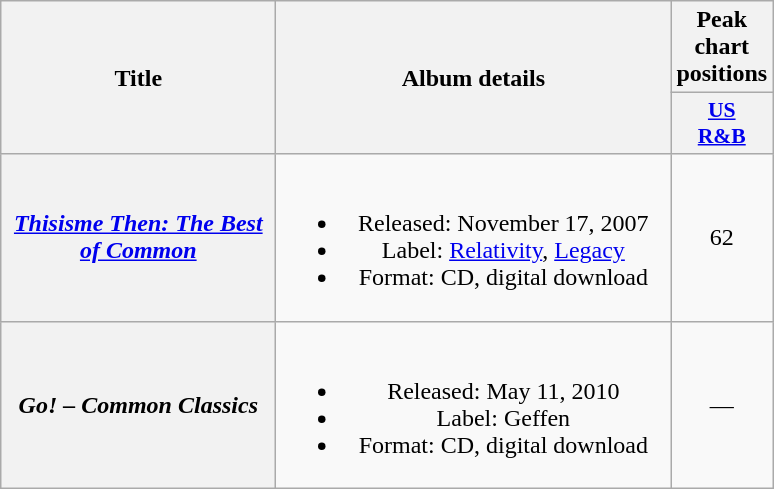<table class="wikitable plainrowheaders" style="text-align:center;">
<tr>
<th scope="col" rowspan="2" style="width:11em;">Title</th>
<th scope="col" rowspan="2" style="width:16em;">Album details</th>
<th scope="col" colspan="1">Peak chart positions</th>
</tr>
<tr>
<th scope="col" style="width:3em;font-size:90%;"><a href='#'>US<br>R&B</a><br></th>
</tr>
<tr>
<th scope="row"><em><a href='#'>Thisisme Then: The Best of Common</a></em></th>
<td><br><ul><li>Released: November 17, 2007</li><li>Label: <a href='#'>Relativity</a>, <a href='#'>Legacy</a></li><li>Format: CD, digital download</li></ul></td>
<td>62</td>
</tr>
<tr>
<th scope="row"><em>Go! – Common Classics</em></th>
<td><br><ul><li>Released: May 11, 2010</li><li>Label: Geffen</li><li>Format: CD, digital download</li></ul></td>
<td>—</td>
</tr>
</table>
